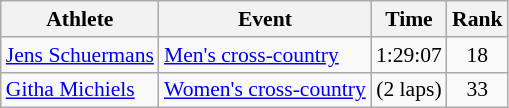<table class=wikitable style=font-size:90%;text-align:center>
<tr>
<th>Athlete</th>
<th>Event</th>
<th>Time</th>
<th>Rank</th>
</tr>
<tr>
<td align=left><a href='#'>Jens Schuermans</a></td>
<td align=left><a href='#'>Men's cross-country</a></td>
<td>1:29:07</td>
<td>18</td>
</tr>
<tr>
<td align=left><a href='#'>Githa Michiels</a></td>
<td align=left><a href='#'>Women's cross-country</a></td>
<td> (2 laps)</td>
<td>33</td>
</tr>
</table>
